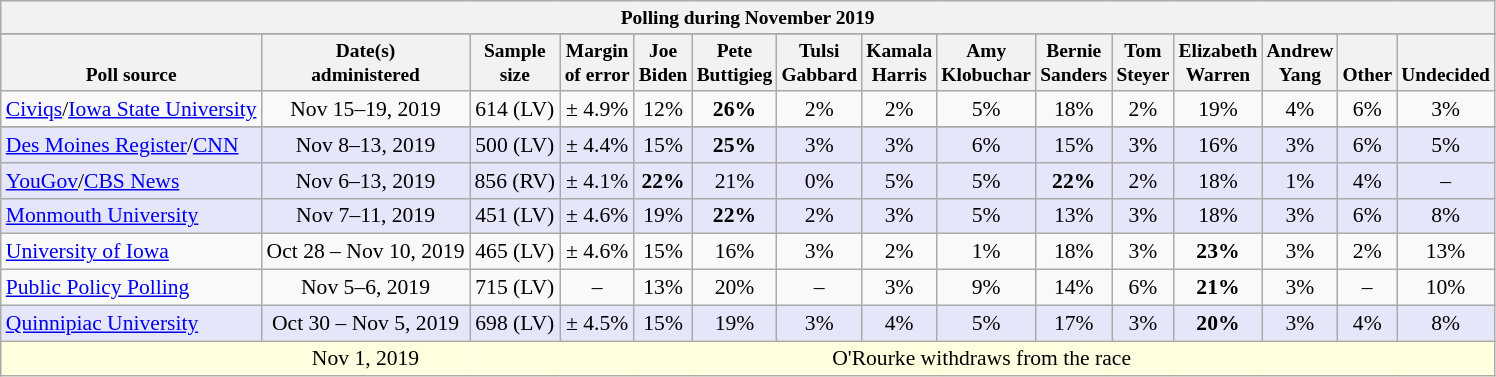<table class="wikitable mw-collapsible mw-collapsed" style="font-size:90%; text-align:center">
<tr valign=bottom style="font-size:90%;">
<th colspan="15">Polling during November 2019</th>
</tr>
<tr valign=bottom style="font-size:90%;">
</tr>
<tr valign="bottom" style="font-size:90%;">
<th>Poll source</th>
<th>Date(s)<br>administered</th>
<th>Sample<br>size</th>
<th>Margin<br>of error</th>
<th>Joe<br>Biden</th>
<th>Pete<br>Buttigieg</th>
<th>Tulsi<br>Gabbard</th>
<th>Kamala<br>Harris</th>
<th>Amy<br>Klobuchar</th>
<th>Bernie<br>Sanders</th>
<th>Tom<br>Steyer</th>
<th>Elizabeth<br>Warren</th>
<th>Andrew<br>Yang</th>
<th>Other</th>
<th>Undecided</th>
</tr>
<tr>
<td style="text-align:left;"><a href='#'>Civiqs</a>/<a href='#'>Iowa State University</a></td>
<td>Nov 15–19, 2019</td>
<td>614 (LV)</td>
<td>± 4.9%</td>
<td>12%</td>
<td><strong>26%</strong></td>
<td>2%</td>
<td>2%</td>
<td>5%</td>
<td>18%</td>
<td>2%</td>
<td>19%</td>
<td>4%</td>
<td>6%</td>
<td>3%</td>
</tr>
<tr>
</tr>
<tr bgcolor="lavender">
<td style="text-align:left;"><a href='#'>Des Moines Register</a>/<a href='#'>CNN</a></td>
<td>Nov 8–13, 2019</td>
<td>500 (LV)</td>
<td>± 4.4%</td>
<td>15%</td>
<td><strong>25%</strong></td>
<td>3%</td>
<td>3%</td>
<td>6%</td>
<td>15%</td>
<td>3%</td>
<td>16%</td>
<td>3%</td>
<td>6%</td>
<td>5%</td>
</tr>
<tr bgcolor="lavender">
<td style="text-align:left;"><a href='#'>YouGov</a>/<a href='#'>CBS News</a></td>
<td>Nov 6–13, 2019</td>
<td>856 (RV)</td>
<td>± 4.1%</td>
<td><strong>22%</strong></td>
<td>21%</td>
<td>0%</td>
<td>5%</td>
<td>5%</td>
<td><strong>22%</strong></td>
<td>2%</td>
<td>18%</td>
<td>1%</td>
<td>4%</td>
<td>–</td>
</tr>
<tr bgcolor="lavender">
<td style="text-align:left;"><a href='#'>Monmouth University</a></td>
<td>Nov 7–11, 2019</td>
<td>451 (LV)</td>
<td>± 4.6%</td>
<td>19%</td>
<td><strong>22%</strong></td>
<td>2%</td>
<td>3%</td>
<td>5%</td>
<td>13%</td>
<td>3%</td>
<td>18%</td>
<td>3%</td>
<td>6%</td>
<td>8%</td>
</tr>
<tr>
<td style="text-align:left;"><a href='#'>University of Iowa</a></td>
<td>Oct 28 – Nov 10, 2019</td>
<td>465 (LV)</td>
<td>± 4.6%</td>
<td>15%</td>
<td>16%</td>
<td>3%</td>
<td>2%</td>
<td>1%</td>
<td>18%</td>
<td>3%</td>
<td><strong>23%</strong></td>
<td>3%</td>
<td>2%</td>
<td>13%</td>
</tr>
<tr>
<td style="text-align:left;"><a href='#'>Public Policy Polling</a></td>
<td>Nov 5–6, 2019</td>
<td>715 (LV)</td>
<td>–</td>
<td>13%</td>
<td>20%</td>
<td>–</td>
<td>3%</td>
<td>9%</td>
<td>14%</td>
<td>6%</td>
<td><strong>21%</strong></td>
<td>3%</td>
<td>–</td>
<td>10%</td>
</tr>
<tr bgcolor="lavender">
<td style="text-align:left;"><a href='#'>Quinnipiac University</a></td>
<td>Oct 30 – Nov 5, 2019</td>
<td>698 (LV)</td>
<td>± 4.5%</td>
<td>15%</td>
<td>19%</td>
<td>3%</td>
<td>4%</td>
<td>5%</td>
<td>17%</td>
<td>3%</td>
<td><strong>20%</strong></td>
<td>3%</td>
<td>4%</td>
<td>8%</td>
</tr>
<tr style="background:lightyellow;">
<td style="border-right-style:hidden;"></td>
<td style="border-right-style:hidden;">Nov 1, 2019</td>
<td colspan="13">O'Rourke withdraws from the race</td>
</tr>
</table>
